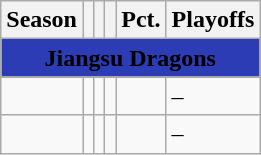<table class="wikitable ">
<tr>
<th>Season</th>
<th></th>
<th></th>
<th></th>
<th>Pct.</th>
<th>Playoffs</th>
</tr>
<tr>
<td colspan=6 align="center" bgcolor="#2C3CB5"><span><strong>Jiangsu Dragons</strong></span></td>
</tr>
<tr align="center">
</tr>
<tr>
<td></td>
<td></td>
<td></td>
<td></td>
<td></td>
<td>–</td>
</tr>
<tr>
<td></td>
<td></td>
<td></td>
<td></td>
<td></td>
<td>–</td>
</tr>
</table>
